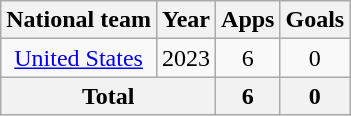<table class="wikitable" style="text-align:center">
<tr>
<th>National team</th>
<th>Year</th>
<th>Apps</th>
<th>Goals</th>
</tr>
<tr>
<td rowspan="1"><a href='#'>United States</a></td>
<td>2023</td>
<td>6</td>
<td>0</td>
</tr>
<tr>
<th colspan="2">Total</th>
<th>6</th>
<th>0</th>
</tr>
</table>
